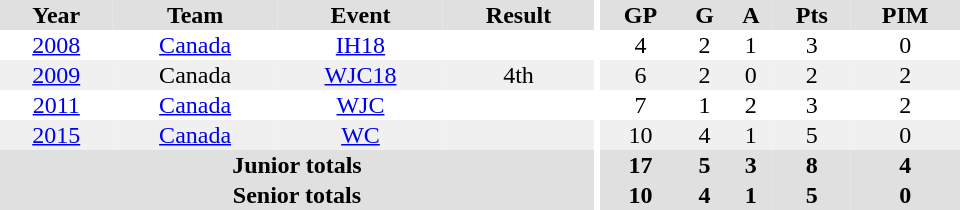<table border="0" cellpadding="1" cellspacing="0" ID="Table3" style="text-align:center; width:40em">
<tr ALIGN="center" bgcolor="#e0e0e0">
<th>Year</th>
<th>Team</th>
<th>Event</th>
<th>Result</th>
<th rowspan="99" bgcolor="#ffffff"></th>
<th>GP</th>
<th>G</th>
<th>A</th>
<th>Pts</th>
<th>PIM</th>
</tr>
<tr>
<td><a href='#'>2008</a></td>
<td><a href='#'>Canada</a></td>
<td><a href='#'>IH18</a></td>
<td></td>
<td>4</td>
<td>2</td>
<td>1</td>
<td>3</td>
<td>0</td>
</tr>
<tr bgcolor="#f0f0f0">
<td><a href='#'>2009</a></td>
<td>Canada</td>
<td><a href='#'>WJC18</a></td>
<td>4th</td>
<td>6</td>
<td>2</td>
<td>0</td>
<td>2</td>
<td>2</td>
</tr>
<tr>
<td><a href='#'>2011</a></td>
<td><a href='#'>Canada</a></td>
<td><a href='#'>WJC</a></td>
<td></td>
<td>7</td>
<td>1</td>
<td>2</td>
<td>3</td>
<td>2</td>
</tr>
<tr bgcolor="#f0f0f0">
<td><a href='#'>2015</a></td>
<td><a href='#'>Canada</a></td>
<td><a href='#'>WC</a></td>
<td></td>
<td>10</td>
<td>4</td>
<td>1</td>
<td>5</td>
<td>0</td>
</tr>
<tr bgcolor="#e0e0e0">
<th colspan="4">Junior totals</th>
<th>17</th>
<th>5</th>
<th>3</th>
<th>8</th>
<th>4</th>
</tr>
<tr bgcolor="#e0e0e0">
<th colspan="4">Senior totals</th>
<th>10</th>
<th>4</th>
<th>1</th>
<th>5</th>
<th>0</th>
</tr>
</table>
